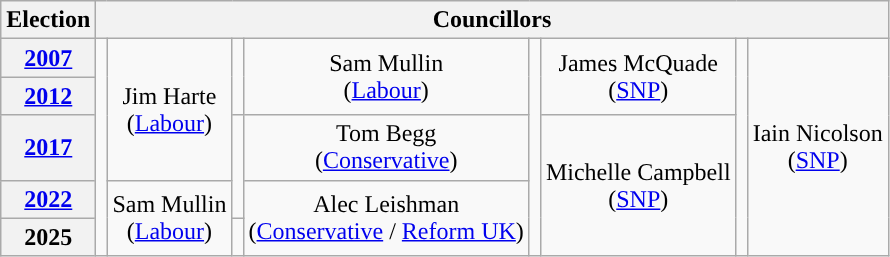<table class="wikitable" style="text-align:center">
<tr>
<th>Election</th>
<th colspan=8>Councillors</th>
</tr>
<tr>
<th><a href='#'>2007</a></th>
<td rowspan=5 style="color:inherit;background-color: "></td>
<td rowspan=3>Jim Harte<br>(<a href='#'>Labour</a>)</td>
<td rowspan=2 style="color:inherit;background-color: "></td>
<td rowspan=2>Sam Mullin<br>(<a href='#'>Labour</a>)</td>
<td rowspan=5 style="color:inherit;background-color: "></td>
<td rowspan=2>James McQuade<br>(<a href='#'>SNP</a>)</td>
<td rowspan=5 style="color:inherit;background-color: "></td>
<td rowspan=5>Iain Nicolson<br>(<a href='#'>SNP</a>)</td>
</tr>
<tr>
<th><a href='#'>2012</a></th>
</tr>
<tr>
<th><a href='#'>2017</a></th>
<td rowspan=2 style="color:inherit;background-color: "></td>
<td rowspan=1>Tom Begg<br>(<a href='#'>Conservative</a>)</td>
<td rowspan=3>Michelle Campbell<br>(<a href='#'>SNP</a>)</td>
</tr>
<tr>
<th><a href='#'>2022</a></th>
<td rowspan=2>Sam Mullin<br>(<a href='#'>Labour</a>)</td>
<td rowspan=2>Alec Leishman<br>(<a href='#'>Conservative</a> / <a href='#'>Reform UK</a>)</td>
</tr>
<tr>
<th>2025</th>
<td rowspan=1 style="color:inherit;background-color: "></td>
</tr>
</table>
